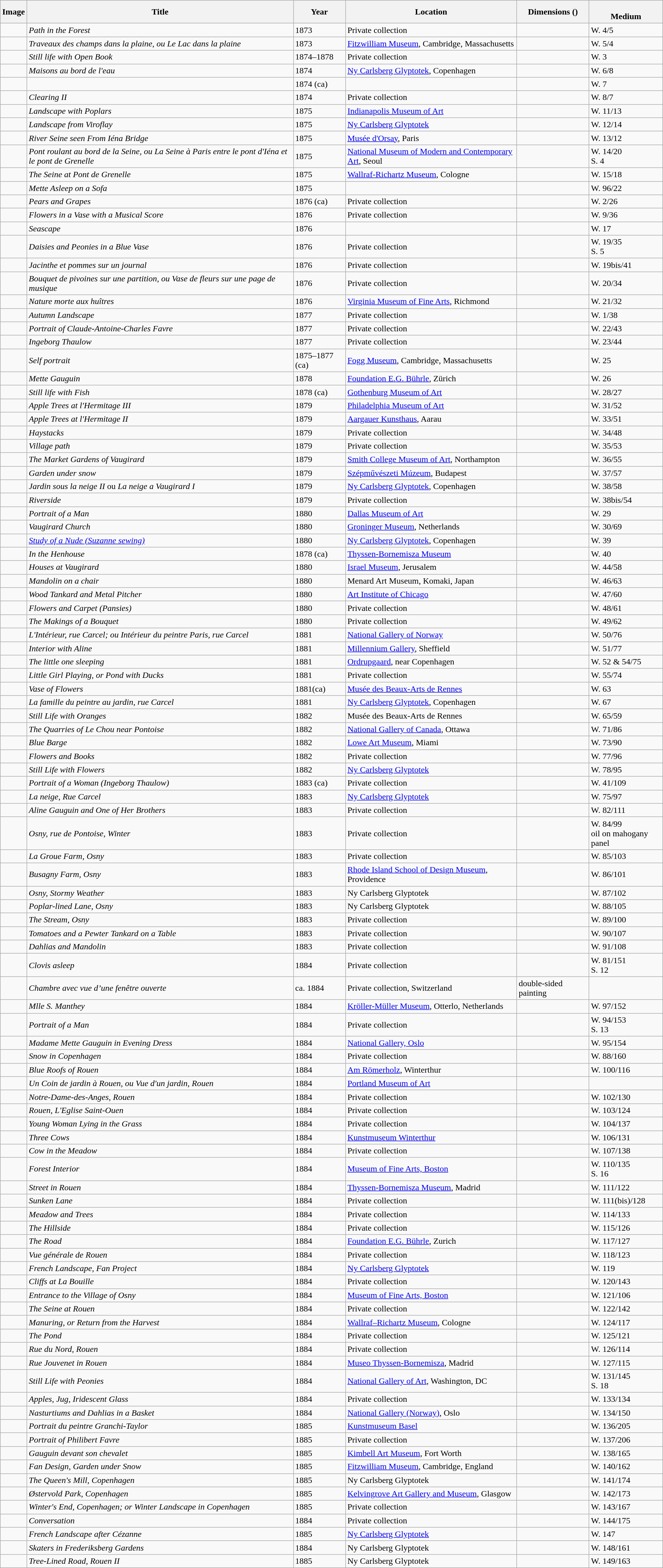<table class="sortable wikitable">
<tr>
<th scope="col" class="unsortable">Image</th>
<th scope="col">Title</th>
<th scope="col">Year</th>
<th scope="col">Location</th>
<th scope="col">Dimensions ()</th>
<th scope="col"><br>Medium</th>
</tr>
<tr>
<td></td>
<td><em>Path in the Forest</em></td>
<td>1873</td>
<td>Private collection</td>
<td></td>
<td>W. 4/5</td>
</tr>
<tr>
<td></td>
<td><em>Traveaux des champs dans la plaine, ou Le Lac dans la plaine</em></td>
<td>1873</td>
<td><a href='#'>Fitzwilliam Museum</a>, Cambridge, Massachusetts</td>
<td></td>
<td>W. 5/4</td>
</tr>
<tr>
<td></td>
<td><em>Still life with Open Book</em></td>
<td>1874–1878</td>
<td>Private collection</td>
<td></td>
<td>W. 3</td>
</tr>
<tr>
<td></td>
<td><em>Maisons au bord de l'eau</em></td>
<td>1874</td>
<td><a href='#'>Ny Carlsberg Glyptotek</a>, Copenhagen</td>
<td></td>
<td>W. 6/8</td>
</tr>
<tr>
<td></td>
<td></td>
<td>1874 (ca)</td>
<td></td>
<td></td>
<td>W. 7</td>
</tr>
<tr>
<td></td>
<td><em>Clearing II</em></td>
<td>1874</td>
<td>Private collection</td>
<td></td>
<td>W. 8/7</td>
</tr>
<tr>
<td></td>
<td><em>Landscape with Poplars</em></td>
<td>1875</td>
<td><a href='#'>Indianapolis Museum of Art</a></td>
<td></td>
<td>W. 11/13</td>
</tr>
<tr>
<td></td>
<td><em>Landscape from Viroflay</em></td>
<td>1875</td>
<td><a href='#'>Ny Carlsberg Glyptotek</a></td>
<td></td>
<td>W. 12/14</td>
</tr>
<tr>
<td></td>
<td><em>River Seine seen From Iéna Bridge</em></td>
<td>1875</td>
<td><a href='#'>Musée d'Orsay</a>, Paris</td>
<td></td>
<td>W. 13/12</td>
</tr>
<tr>
<td></td>
<td><em>Pont roulant au bord de la Seine, ou La Seine à Paris entre le pont d'Iéna et le pont de Grenelle</em></td>
<td>1875</td>
<td><a href='#'>National Museum of Modern and Contemporary Art</a>, Seoul</td>
<td></td>
<td>W. 14/20 <br>S. 4</td>
</tr>
<tr>
<td></td>
<td><em>The Seine at Pont de Grenelle</em></td>
<td>1875</td>
<td><a href='#'>Wallraf-Richartz Museum</a>, Cologne</td>
<td></td>
<td>W. 15/18</td>
</tr>
<tr>
<td></td>
<td><em>Mette Asleep on a Sofa</em></td>
<td>1875</td>
<td></td>
<td></td>
<td>W. 96/22</td>
</tr>
<tr>
<td></td>
<td><em>Pears and Grapes</em></td>
<td>1876 (ca)</td>
<td>Private collection</td>
<td></td>
<td>W. 2/26</td>
</tr>
<tr>
<td></td>
<td><em>Flowers in a Vase with a Musical Score</em></td>
<td>1876</td>
<td>Private collection</td>
<td></td>
<td>W. 9/36</td>
</tr>
<tr>
<td></td>
<td><em>Seascape</em></td>
<td>1876</td>
<td></td>
<td></td>
<td>W. 17</td>
</tr>
<tr>
<td></td>
<td><em>Daisies and Peonies in a Blue Vase</em></td>
<td>1876</td>
<td>Private collection</td>
<td></td>
<td>W. 19/35 <br>S. 5</td>
</tr>
<tr>
<td></td>
<td><em>Jacinthe et pommes sur un journal</em></td>
<td>1876</td>
<td>Private collection</td>
<td></td>
<td>W. 19bis/41</td>
</tr>
<tr>
<td></td>
<td><em>Bouquet de pivoines sur une partition, ou Vase de fleurs sur une page de musique</em></td>
<td>1876</td>
<td>Private collection</td>
<td></td>
<td>W. 20/34</td>
</tr>
<tr>
<td></td>
<td><em>Nature morte aux huîtres</em></td>
<td>1876</td>
<td><a href='#'>Virginia Museum of Fine Arts</a>, Richmond</td>
<td></td>
<td>W. 21/32</td>
</tr>
<tr>
<td></td>
<td><em>Autumn Landscape</em></td>
<td>1877</td>
<td>Private collection</td>
<td></td>
<td>W. 1/38</td>
</tr>
<tr>
<td></td>
<td><em>Portrait of Claude-Antoine-Charles Favre</em></td>
<td>1877</td>
<td>Private collection</td>
<td></td>
<td>W. 22/43</td>
</tr>
<tr>
<td></td>
<td><em>Ingeborg Thaulow</em></td>
<td>1877</td>
<td>Private collection</td>
<td></td>
<td>W. 23/44</td>
</tr>
<tr>
<td></td>
<td><em>Self portrait</em></td>
<td>1875–1877 (ca)</td>
<td><a href='#'>Fogg Museum</a>, Cambridge, Massachusetts</td>
<td></td>
<td>W. 25</td>
</tr>
<tr>
<td></td>
<td><em>Mette Gauguin</em></td>
<td>1878</td>
<td><a href='#'>Foundation E.G. Bührle</a>, Zürich</td>
<td></td>
<td>W. 26</td>
</tr>
<tr>
<td></td>
<td><em>Still life with Fish</em></td>
<td>1878 (ca)</td>
<td><a href='#'>Gothenburg Museum of Art</a></td>
<td></td>
<td>W. 28/27</td>
</tr>
<tr>
<td></td>
<td><em>Apple Trees at l'Hermitage III</em></td>
<td>1879</td>
<td><a href='#'>Philadelphia Museum of Art</a></td>
<td></td>
<td>W. 31/52</td>
</tr>
<tr>
<td></td>
<td><em>Apple Trees at l'Hermitage II</em></td>
<td>1879</td>
<td><a href='#'>Aargauer Kunsthaus</a>, Aarau</td>
<td></td>
<td>W. 33/51</td>
</tr>
<tr>
<td></td>
<td><em>Haystacks</em></td>
<td>1879</td>
<td>Private collection</td>
<td></td>
<td>W. 34/48</td>
</tr>
<tr>
<td></td>
<td><em>Village path</em></td>
<td>1879</td>
<td>Private collection</td>
<td></td>
<td>W. 35/53</td>
</tr>
<tr>
<td></td>
<td><em>The Market Gardens of Vaugirard</em></td>
<td>1879</td>
<td><a href='#'>Smith College Museum of Art</a>, Northampton</td>
<td></td>
<td>W. 36/55</td>
</tr>
<tr>
<td></td>
<td><em>Garden under snow</em></td>
<td>1879</td>
<td><a href='#'>Szépművészeti Múzeum</a>, Budapest</td>
<td></td>
<td>W. 37/57</td>
</tr>
<tr>
<td></td>
<td><em> Jardin sous la neige II</em> ou <em>La neige a Vaugirard I</em></td>
<td>1879</td>
<td><a href='#'>Ny Carlsberg Glyptotek</a>, Copenhagen</td>
<td></td>
<td>W. 38/58</td>
</tr>
<tr>
<td></td>
<td><em>Riverside</em></td>
<td>1879</td>
<td>Private collection</td>
<td></td>
<td>W. 38bis/54</td>
</tr>
<tr>
<td></td>
<td><em>Portrait of a Man</em></td>
<td>1880</td>
<td><a href='#'>Dallas Museum of Art</a></td>
<td></td>
<td>W. 29</td>
</tr>
<tr>
<td></td>
<td><em>Vaugirard Church</em></td>
<td>1880</td>
<td><a href='#'>Groninger Museum</a>, Netherlands</td>
<td></td>
<td>W. 30/69</td>
</tr>
<tr>
<td></td>
<td><em><a href='#'> Study of a Nude (Suzanne sewing)</a></em></td>
<td>1880</td>
<td><a href='#'>Ny Carlsberg Glyptotek</a>, Copenhagen</td>
<td></td>
<td>W. 39</td>
</tr>
<tr>
<td></td>
<td><em>In the Henhouse</em></td>
<td>1878 (ca)</td>
<td><a href='#'>Thyssen-Bornemisza Museum </a></td>
<td></td>
<td>W. 40</td>
</tr>
<tr>
<td></td>
<td><em>Houses at Vaugirard</em></td>
<td>1880</td>
<td><a href='#'>Israel Museum</a>, Jerusalem</td>
<td></td>
<td>W. 44/58</td>
</tr>
<tr>
<td></td>
<td><em>Mandolin on a chair</em></td>
<td>1880</td>
<td>Menard Art Museum, Komaki, Japan</td>
<td></td>
<td>W. 46/63</td>
</tr>
<tr>
<td></td>
<td><em>Wood Tankard and Metal Pitcher</em></td>
<td>1880</td>
<td><a href='#'>Art Institute of Chicago</a></td>
<td></td>
<td>W. 47/60</td>
</tr>
<tr>
<td></td>
<td><em>Flowers and Carpet (Pansies)</em></td>
<td>1880</td>
<td>Private collection</td>
<td></td>
<td>W. 48/61</td>
</tr>
<tr>
<td></td>
<td><em>The Makings of a Bouquet</em></td>
<td>1880</td>
<td>Private collection</td>
<td></td>
<td>W. 49/62</td>
</tr>
<tr>
<td></td>
<td><em>L'Intérieur, rue Carcel; ou Intérieur du peintre Paris, rue Carcel</em></td>
<td>1881</td>
<td><a href='#'>National Gallery of Norway</a></td>
<td></td>
<td>W. 50/76</td>
</tr>
<tr>
<td></td>
<td><em>Interior with Aline</em></td>
<td>1881</td>
<td><a href='#'>Millennium Gallery</a>, Sheffield</td>
<td></td>
<td>W. 51/77</td>
</tr>
<tr>
<td></td>
<td><em>The little one sleeping</em></td>
<td>1881</td>
<td><a href='#'>Ordrupgaard</a>, near Copenhagen</td>
<td></td>
<td>W. 52 & 54/75</td>
</tr>
<tr>
<td></td>
<td><em>Little Girl Playing, or Pond with Ducks</em></td>
<td>1881</td>
<td>Private collection</td>
<td></td>
<td>W. 55/74</td>
</tr>
<tr>
<td></td>
<td><em>Vase of Flowers</em></td>
<td>1881(ca)</td>
<td><a href='#'>Musée des Beaux-Arts de Rennes</a></td>
<td></td>
<td>W. 63</td>
</tr>
<tr>
<td></td>
<td><em>La famille du peintre au jardin, rue Carcel</em></td>
<td>1881</td>
<td><a href='#'>Ny Carlsberg Glyptotek</a>, Copenhagen</td>
<td></td>
<td>W. 67</td>
</tr>
<tr>
<td></td>
<td><em>Still Life with Oranges</em></td>
<td>1882</td>
<td>Musée des Beaux-Arts de Rennes</td>
<td></td>
<td>W. 65/59</td>
</tr>
<tr>
<td></td>
<td><em>The Quarries of Le Chou near Pontoise</em></td>
<td>1882</td>
<td><a href='#'>National Gallery of Canada</a>, Ottawa</td>
<td></td>
<td>W. 71/86</td>
</tr>
<tr>
<td></td>
<td><em>Blue Barge</em></td>
<td>1882</td>
<td><a href='#'>Lowe Art Museum</a>, Miami</td>
<td></td>
<td>W. 73/90</td>
</tr>
<tr>
<td></td>
<td><em>Flowers and Books</em></td>
<td>1882</td>
<td>Private collection</td>
<td></td>
<td>W. 77/96</td>
</tr>
<tr>
<td></td>
<td><em>Still Life with Flowers</em></td>
<td>1882</td>
<td><a href='#'>Ny Carlsberg Glyptotek</a></td>
<td></td>
<td>W. 78/95</td>
</tr>
<tr>
<td></td>
<td><em>Portrait of a Woman (Ingeborg Thaulow)</em></td>
<td>1883 (ca)</td>
<td>Private collection</td>
<td></td>
<td>W. 41/109</td>
</tr>
<tr>
<td></td>
<td><em>La neige, Rue Carcel</em></td>
<td>1883</td>
<td><a href='#'>Ny Carlsberg Glyptotek</a></td>
<td></td>
<td>W. 75/97</td>
</tr>
<tr>
<td></td>
<td><em>Aline Gauguin and One of Her Brothers</em></td>
<td>1883</td>
<td>Private collection</td>
<td></td>
<td>W. 82/111</td>
</tr>
<tr>
<td></td>
<td><em>Osny, rue de Pontoise, Winter</em></td>
<td>1883</td>
<td>Private collection</td>
<td></td>
<td>W. 84/99 <br> oil on mahogany panel</td>
</tr>
<tr>
<td></td>
<td><em>La Groue Farm, Osny</em></td>
<td>1883</td>
<td>Private collection</td>
<td></td>
<td>W. 85/103</td>
</tr>
<tr>
<td></td>
<td><em>Busagny Farm, Osny</em></td>
<td>1883</td>
<td><a href='#'>Rhode Island School of Design Museum</a>, Providence</td>
<td></td>
<td>W. 86/101</td>
</tr>
<tr>
<td></td>
<td><em>Osny, Stormy Weather</em></td>
<td>1883</td>
<td>Ny Carlsberg Glyptotek</td>
<td></td>
<td>W. 87/102</td>
</tr>
<tr>
<td></td>
<td><em>Poplar-lined Lane, Osny</em></td>
<td>1883</td>
<td>Ny Carlsberg Glyptotek</td>
<td></td>
<td>W. 88/105</td>
</tr>
<tr>
<td></td>
<td><em>The Stream, Osny</em></td>
<td>1883</td>
<td>Private collection</td>
<td></td>
<td>W. 89/100</td>
</tr>
<tr>
<td></td>
<td><em>Tomatoes and a Pewter Tankard on a Table</em></td>
<td>1883</td>
<td>Private collection</td>
<td></td>
<td>W. 90/107</td>
</tr>
<tr>
<td></td>
<td><em>Dahlias and Mandolin</em></td>
<td>1883</td>
<td>Private collection</td>
<td></td>
<td>W. 91/108</td>
</tr>
<tr>
<td></td>
<td><em>Clovis asleep</em></td>
<td>1884</td>
<td>Private collection</td>
<td></td>
<td>W. 81/151 <br> S. 12</td>
</tr>
<tr>
<td></td>
<td><em>Chambre avec vue d’une fenêtre ouverte</em></td>
<td>ca. 1884</td>
<td>Private collection, Switzerland</td>
<td>double-sided painting </td>
<td></td>
</tr>
<tr>
<td></td>
<td><em>Mlle S. Manthey</em></td>
<td>1884</td>
<td><a href='#'>Kröller-Müller Museum</a>, Otterlo, Netherlands</td>
<td></td>
<td>W. 97/152</td>
</tr>
<tr>
<td></td>
<td><em>Portrait of a Man</em></td>
<td>1884</td>
<td>Private collection</td>
<td></td>
<td>W. 94/153 <br> S. 13</td>
</tr>
<tr>
<td></td>
<td><em>Madame Mette Gauguin in Evening Dress</em></td>
<td>1884</td>
<td><a href='#'>National Gallery, Oslo</a></td>
<td></td>
<td>W. 95/154</td>
</tr>
<tr>
<td></td>
<td><em>Snow in Copenhagen</em></td>
<td>1884</td>
<td>Private collection</td>
<td></td>
<td>W. 88/160</td>
</tr>
<tr>
<td></td>
<td><em>Blue Roofs of Rouen</em></td>
<td>1884</td>
<td><a href='#'>Am Römerholz</a>, Winterthur</td>
<td></td>
<td>W. 100/116</td>
</tr>
<tr>
<td></td>
<td><em>Un Coin de jardin à Rouen, ou Vue d'un jardin, Rouen</em></td>
<td>1884</td>
<td><a href='#'>Portland Museum of Art</a></td>
<td></td>
<td></td>
</tr>
<tr>
<td></td>
<td><em> Notre-Dame-des-Anges, Rouen</em></td>
<td>1884</td>
<td>Private collection</td>
<td></td>
<td>W. 102/130</td>
</tr>
<tr>
<td></td>
<td><em> Rouen, L'Eglise Saint-Ouen</em></td>
<td>1884</td>
<td>Private collection</td>
<td></td>
<td>W. 103/124</td>
</tr>
<tr>
<td></td>
<td><em>Young Woman Lying in the Grass</em></td>
<td>1884</td>
<td>Private collection</td>
<td></td>
<td>W. 104/137</td>
</tr>
<tr>
<td></td>
<td><em>Three Cows</em></td>
<td>1884</td>
<td><a href='#'>Kunstmuseum Winterthur</a></td>
<td></td>
<td>W. 106/131</td>
</tr>
<tr>
<td></td>
<td><em>Cow in the Meadow</em></td>
<td>1884</td>
<td>Private collection</td>
<td></td>
<td>W. 107/138</td>
</tr>
<tr>
<td></td>
<td><em>Forest Interior</em></td>
<td>1884</td>
<td><a href='#'>Museum of Fine Arts, Boston</a></td>
<td></td>
<td>W. 110/135 <br> S. 16</td>
</tr>
<tr>
<td></td>
<td><em>Street in Rouen</em></td>
<td>1884</td>
<td><a href='#'>Thyssen-Bornemisza Museum</a>, Madrid</td>
<td></td>
<td>W. 111/122</td>
</tr>
<tr>
<td></td>
<td><em>Sunken Lane</em></td>
<td>1884</td>
<td>Private collection</td>
<td></td>
<td>W. 111(bis)/128</td>
</tr>
<tr>
<td></td>
<td><em>Meadow and Trees</em></td>
<td>1884</td>
<td>Private collection</td>
<td></td>
<td>W. 114/133</td>
</tr>
<tr>
<td></td>
<td><em>The Hillside</em></td>
<td>1884</td>
<td>Private collection</td>
<td></td>
<td>W. 115/126</td>
</tr>
<tr>
<td></td>
<td><em>The Road</em></td>
<td>1884</td>
<td><a href='#'>Foundation E.G. Bührle</a>, Zurich</td>
<td></td>
<td>W. 117/127</td>
</tr>
<tr>
<td></td>
<td><em>Vue générale de Rouen</em></td>
<td>1884</td>
<td>Private collection</td>
<td></td>
<td>W. 118/123</td>
</tr>
<tr>
<td></td>
<td><em>French Landscape, Fan Project</em></td>
<td>1884</td>
<td><a href='#'>Ny Carlsberg Glyptotek</a></td>
<td></td>
<td>W. 119</td>
</tr>
<tr>
<td></td>
<td><em>Cliffs at La Bouille</em></td>
<td>1884</td>
<td>Private collection</td>
<td></td>
<td>W. 120/143</td>
</tr>
<tr>
<td></td>
<td><em>Entrance to the Village of Osny</em></td>
<td>1884</td>
<td><a href='#'>Museum of Fine Arts, Boston</a></td>
<td></td>
<td>W. 121/106</td>
</tr>
<tr>
<td></td>
<td><em>The Seine at Rouen</em></td>
<td>1884</td>
<td>Private collection</td>
<td></td>
<td>W. 122/142</td>
</tr>
<tr>
<td></td>
<td><em>Manuring, or Return from the Harvest</em></td>
<td>1884</td>
<td><a href='#'>Wallraf–Richartz Museum</a>, Cologne</td>
<td></td>
<td>W. 124/117</td>
</tr>
<tr>
<td></td>
<td><em>The Pond</em></td>
<td>1884</td>
<td>Private collection</td>
<td></td>
<td>W. 125/121</td>
</tr>
<tr>
<td></td>
<td><em>Rue du Nord, Rouen</em></td>
<td>1884</td>
<td>Private collection</td>
<td></td>
<td>W. 126/114</td>
</tr>
<tr>
<td></td>
<td><em>Rue Jouvenet in Rouen</em></td>
<td>1884</td>
<td><a href='#'>Museo Thyssen-Bornemisza</a>, Madrid</td>
<td></td>
<td>W. 127/115</td>
</tr>
<tr>
<td></td>
<td><em>Still Life with Peonies</em></td>
<td>1884</td>
<td><a href='#'>National Gallery of Art</a>, Washington, DC</td>
<td></td>
<td>W. 131/145 <br> S. 18</td>
</tr>
<tr>
<td></td>
<td><em>Apples, Jug, Iridescent Glass</em></td>
<td>1884</td>
<td>Private collection</td>
<td></td>
<td>W. 133/134</td>
</tr>
<tr>
<td></td>
<td><em>Nasturtiums and Dahlias in a Basket</em></td>
<td>1884</td>
<td><a href='#'>National Gallery (Norway)</a>, Oslo</td>
<td></td>
<td>W. 134/150</td>
</tr>
<tr>
<td></td>
<td><em>Portrait du peintre Granchi-Taylor</em></td>
<td>1885</td>
<td><a href='#'>Kunstmuseum Basel</a></td>
<td></td>
<td>W. 136/205</td>
</tr>
<tr>
<td></td>
<td><em>Portrait of Philibert Favre</em></td>
<td>1885</td>
<td>Private collection</td>
<td></td>
<td>W. 137/206</td>
</tr>
<tr>
<td></td>
<td><em>Gauguin devant son chevalet</em></td>
<td>1885</td>
<td><a href='#'>Kimbell Art Museum</a>, Fort Worth</td>
<td></td>
<td>W. 138/165</td>
</tr>
<tr>
<td></td>
<td><em>Fan Design, Garden under Snow</em></td>
<td>1885</td>
<td><a href='#'>Fitzwilliam Museum</a>, Cambridge, England</td>
<td></td>
<td>W. 140/162</td>
</tr>
<tr>
<td></td>
<td><em>The Queen's Mill, Copenhagen</em></td>
<td>1885</td>
<td>Ny Carlsberg Glyptotek</td>
<td></td>
<td>W. 141/174</td>
</tr>
<tr>
<td></td>
<td><em>Østervold Park, Copenhagen</em></td>
<td>1885</td>
<td><a href='#'>Kelvingrove Art Gallery and Museum</a>, Glasgow</td>
<td></td>
<td>W. 142/173</td>
</tr>
<tr>
<td></td>
<td><em>Winter's End, Copenhagen; or Winter Landscape in Copenhagen</em></td>
<td>1885</td>
<td>Private collection</td>
<td></td>
<td>W. 143/167</td>
</tr>
<tr>
<td></td>
<td><em>Conversation</em></td>
<td>1884</td>
<td>Private collection</td>
<td></td>
<td>W. 144/175</td>
</tr>
<tr>
<td></td>
<td> <em>French Landscape after Cézanne</em></td>
<td>1885</td>
<td><a href='#'>Ny Carlsberg Glyptotek</a></td>
<td></td>
<td>W. 147</td>
</tr>
<tr>
<td></td>
<td><em>Skaters in Frederiksberg Gardens</em></td>
<td>1884</td>
<td>Ny Carlsberg Glyptotek</td>
<td></td>
<td>W. 148/161</td>
</tr>
<tr>
<td></td>
<td><em>Tree-Lined Road, Rouen II</em></td>
<td>1885</td>
<td>Ny Carlsberg Glyptotek</td>
<td></td>
<td>W. 149/163</td>
</tr>
</table>
